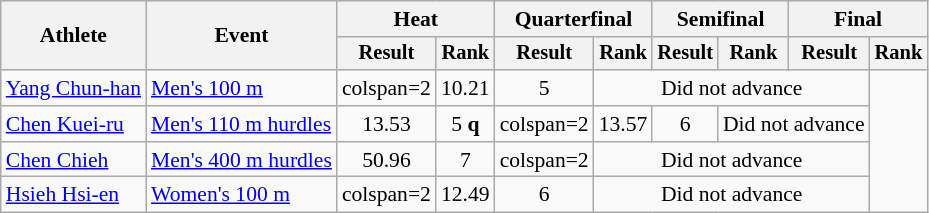<table class="wikitable" style="font-size:90%; text-align:center">
<tr>
<th rowspan="2">Athlete</th>
<th rowspan="2">Event</th>
<th colspan="2">Heat</th>
<th colspan="2">Quarterfinal</th>
<th colspan="2">Semifinal</th>
<th colspan="2">Final</th>
</tr>
<tr style="font-size:95%">
<th>Result</th>
<th>Rank</th>
<th>Result</th>
<th>Rank</th>
<th>Result</th>
<th>Rank</th>
<th>Result</th>
<th>Rank</th>
</tr>
<tr>
<td align="left"><a href='#'>Yang Chun-han</a></td>
<td align="left"><a href='#'>Men's 100 m</a></td>
<td>colspan=2 </td>
<td>10.21</td>
<td>5</td>
<td colspan="4">Did not advance</td>
</tr>
<tr>
<td align="left"><a href='#'>Chen Kuei-ru</a></td>
<td align="left"><a href='#'>Men's 110 m hurdles</a></td>
<td>13.53</td>
<td>5 <strong>q</strong></td>
<td>colspan=2 </td>
<td>13.57</td>
<td>6</td>
<td colspan="2">Did not advance</td>
</tr>
<tr>
<td align="left"><a href='#'>Chen Chieh</a></td>
<td align="left"><a href='#'>Men's 400 m hurdles</a></td>
<td>50.96</td>
<td>7</td>
<td>colspan=2 </td>
<td colspan="4">Did not advance</td>
</tr>
<tr>
<td align="left"><a href='#'>Hsieh Hsi-en</a></td>
<td align="left"><a href='#'>Women's 100 m</a></td>
<td>colspan=2 </td>
<td>12.49</td>
<td>6</td>
<td colspan="4">Did not advance</td>
</tr>
</table>
